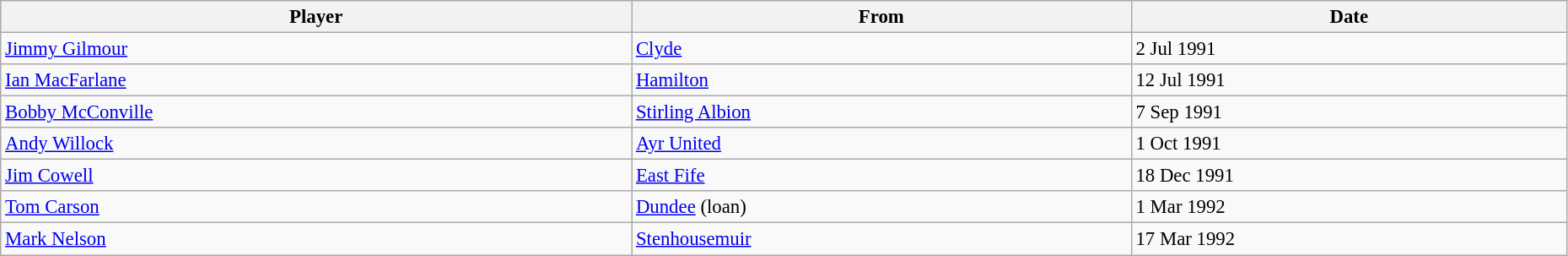<table class="wikitable" style="text-align:center; font-size:95%;width:98%; text-align:left">
<tr>
<th>Player</th>
<th>From</th>
<th>Date</th>
</tr>
<tr>
<td> <a href='#'>Jimmy Gilmour</a></td>
<td> <a href='#'>Clyde</a></td>
<td>2 Jul 1991</td>
</tr>
<tr>
<td> <a href='#'>Ian MacFarlane</a></td>
<td> <a href='#'>Hamilton</a></td>
<td>12 Jul 1991</td>
</tr>
<tr>
<td> <a href='#'>Bobby McConville</a></td>
<td> <a href='#'>Stirling Albion</a></td>
<td>7 Sep 1991</td>
</tr>
<tr>
<td> <a href='#'>Andy Willock</a></td>
<td> <a href='#'>Ayr United</a></td>
<td>1 Oct 1991</td>
</tr>
<tr>
<td> <a href='#'>Jim Cowell</a></td>
<td> <a href='#'>East Fife</a></td>
<td>18 Dec 1991</td>
</tr>
<tr>
<td> <a href='#'>Tom Carson</a></td>
<td> <a href='#'>Dundee</a> (loan)</td>
<td>1 Mar 1992</td>
</tr>
<tr>
<td> <a href='#'>Mark Nelson</a></td>
<td> <a href='#'>Stenhousemuir</a></td>
<td>17 Mar 1992</td>
</tr>
</table>
